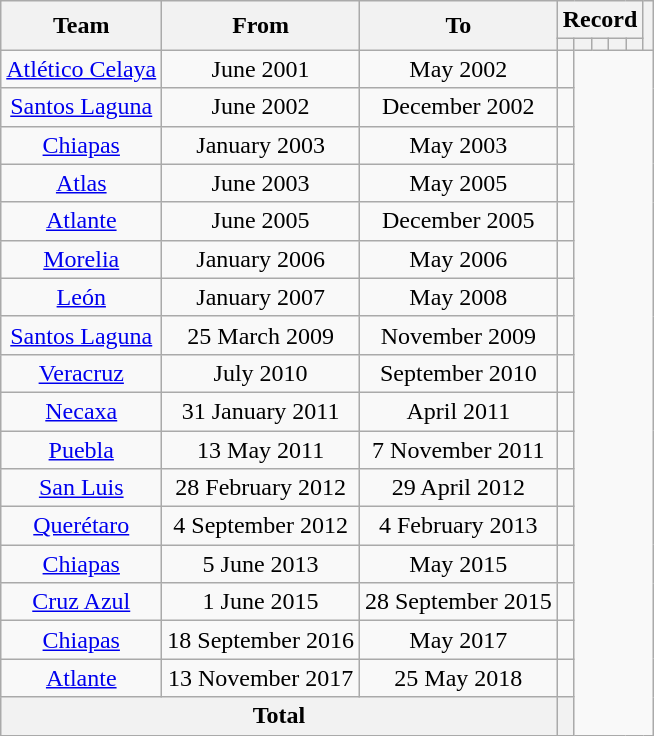<table class="wikitable" style="text-align: center">
<tr>
<th rowspan="2">Team</th>
<th rowspan="2">From</th>
<th rowspan="2">To</th>
<th colspan="5">Record</th>
<th rowspan=2></th>
</tr>
<tr>
<th></th>
<th></th>
<th></th>
<th></th>
<th></th>
</tr>
<tr>
<td><a href='#'>Atlético Celaya</a></td>
<td>June 2001</td>
<td>May 2002<br></td>
<td></td>
</tr>
<tr>
<td><a href='#'>Santos Laguna</a></td>
<td>June 2002</td>
<td>December 2002<br></td>
<td></td>
</tr>
<tr>
<td><a href='#'>Chiapas</a></td>
<td>January 2003</td>
<td>May 2003<br></td>
<td></td>
</tr>
<tr>
<td><a href='#'>Atlas</a></td>
<td>June 2003</td>
<td>May 2005<br></td>
<td></td>
</tr>
<tr>
<td><a href='#'>Atlante</a></td>
<td>June 2005</td>
<td>December 2005<br></td>
<td></td>
</tr>
<tr>
<td><a href='#'>Morelia</a></td>
<td>January 2006</td>
<td>May 2006<br></td>
<td></td>
</tr>
<tr>
<td><a href='#'>León</a></td>
<td>January 2007</td>
<td>May 2008<br></td>
<td></td>
</tr>
<tr>
<td><a href='#'>Santos Laguna</a></td>
<td>25 March 2009</td>
<td>November 2009<br></td>
<td></td>
</tr>
<tr>
<td><a href='#'>Veracruz</a></td>
<td>July 2010</td>
<td>September 2010<br></td>
<td></td>
</tr>
<tr>
<td><a href='#'>Necaxa</a></td>
<td>31 January 2011</td>
<td>April 2011<br></td>
<td></td>
</tr>
<tr>
<td><a href='#'>Puebla</a></td>
<td>13 May 2011</td>
<td>7 November 2011<br></td>
<td></td>
</tr>
<tr>
<td><a href='#'>San Luis</a></td>
<td>28 February 2012</td>
<td>29 April 2012<br></td>
<td></td>
</tr>
<tr>
<td><a href='#'>Querétaro</a></td>
<td>4 September 2012</td>
<td>4 February 2013<br></td>
<td></td>
</tr>
<tr>
<td><a href='#'>Chiapas</a></td>
<td>5 June 2013</td>
<td>May 2015<br></td>
<td></td>
</tr>
<tr>
<td><a href='#'>Cruz Azul</a></td>
<td>1 June 2015</td>
<td>28 September 2015<br></td>
<td></td>
</tr>
<tr>
<td><a href='#'>Chiapas</a></td>
<td>18 September 2016</td>
<td>May 2017<br></td>
<td></td>
</tr>
<tr>
<td><a href='#'>Atlante</a></td>
<td>13 November 2017</td>
<td>25 May 2018<br></td>
<td></td>
</tr>
<tr>
<th colspan="3">Total<br></th>
<th></th>
</tr>
</table>
